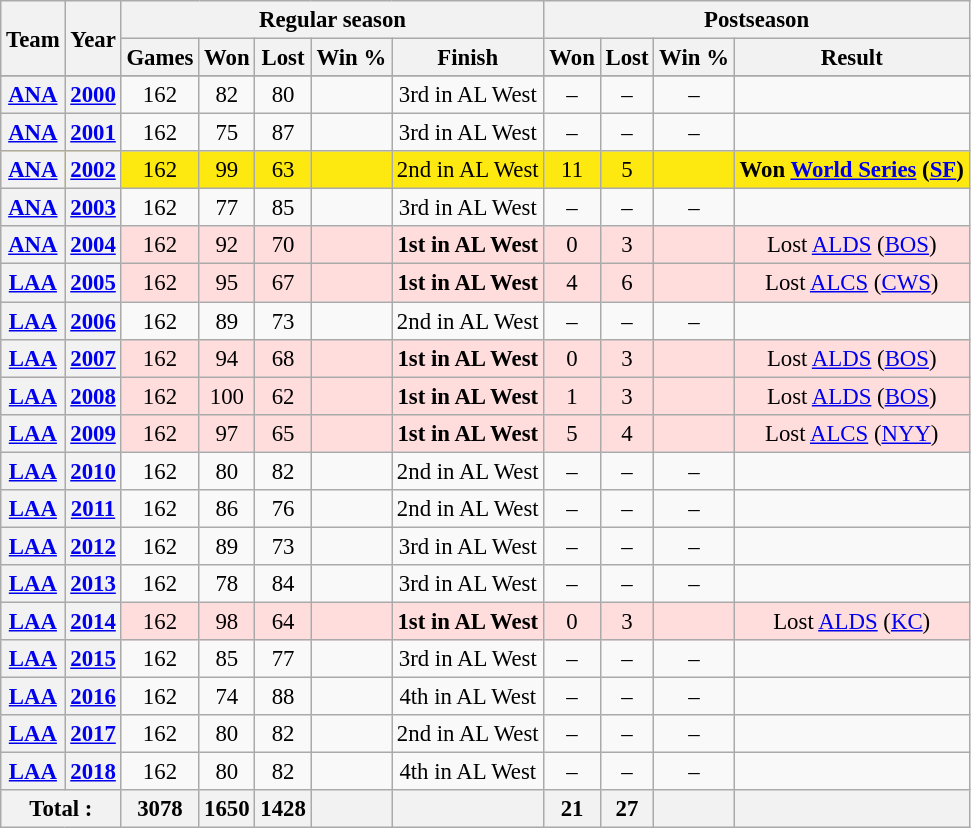<table class="wikitable" style="font-size: 95%; text-align:center;">
<tr>
<th rowspan="2">Team</th>
<th rowspan="2">Year</th>
<th colspan="5">Regular season</th>
<th colspan="4">Postseason</th>
</tr>
<tr>
<th>Games</th>
<th>Won</th>
<th>Lost</th>
<th>Win %</th>
<th>Finish</th>
<th>Won</th>
<th>Lost</th>
<th>Win %</th>
<th>Result</th>
</tr>
<tr>
</tr>
<tr>
<th><a href='#'>ANA</a></th>
<th><a href='#'>2000</a></th>
<td>162</td>
<td>82</td>
<td>80</td>
<td></td>
<td>3rd in AL West</td>
<td>–</td>
<td>–</td>
<td>–</td>
<td></td>
</tr>
<tr>
<th><a href='#'>ANA</a></th>
<th><a href='#'>2001</a></th>
<td>162</td>
<td>75</td>
<td>87</td>
<td></td>
<td>3rd in AL West</td>
<td>–</td>
<td>–</td>
<td>–</td>
<td></td>
</tr>
<tr ! style="background:#FDE910;">
<th><a href='#'>ANA</a></th>
<th><a href='#'>2002</a></th>
<td>162</td>
<td>99</td>
<td>63</td>
<td></td>
<td>2nd in AL West</td>
<td>11</td>
<td>5</td>
<td></td>
<td><strong>Won <a href='#'>World Series</a> (<a href='#'>SF</a>)</strong></td>
</tr>
<tr>
<th><a href='#'>ANA</a></th>
<th><a href='#'>2003</a></th>
<td>162</td>
<td>77</td>
<td>85</td>
<td></td>
<td>3rd in AL West</td>
<td>–</td>
<td>–</td>
<td>–</td>
<td></td>
</tr>
<tr ! style="background:#fdd;">
<th><a href='#'>ANA</a></th>
<th><a href='#'>2004</a></th>
<td>162</td>
<td>92</td>
<td>70</td>
<td></td>
<td><strong>1st in AL West</strong></td>
<td>0</td>
<td>3</td>
<td></td>
<td>Lost <a href='#'>ALDS</a> (<a href='#'>BOS</a>)</td>
</tr>
<tr ! style="background:#fdd;">
<th><a href='#'>LAA</a></th>
<th><a href='#'>2005</a></th>
<td>162</td>
<td>95</td>
<td>67</td>
<td></td>
<td><strong>1st in AL West</strong></td>
<td>4</td>
<td>6</td>
<td></td>
<td>Lost <a href='#'>ALCS</a> (<a href='#'>CWS</a>)</td>
</tr>
<tr>
<th><a href='#'>LAA</a></th>
<th><a href='#'>2006</a></th>
<td>162</td>
<td>89</td>
<td>73</td>
<td></td>
<td>2nd in AL West</td>
<td>–</td>
<td>–</td>
<td>–</td>
<td></td>
</tr>
<tr ! style="background:#fdd;">
<th><a href='#'>LAA</a></th>
<th><a href='#'>2007</a></th>
<td>162</td>
<td>94</td>
<td>68</td>
<td></td>
<td><strong>1st in AL West</strong></td>
<td>0</td>
<td>3</td>
<td></td>
<td>Lost <a href='#'>ALDS</a> (<a href='#'>BOS</a>)</td>
</tr>
<tr ! style="background:#fdd;">
<th><a href='#'>LAA</a></th>
<th><a href='#'>2008</a></th>
<td>162</td>
<td>100</td>
<td>62</td>
<td></td>
<td><strong>1st in AL West</strong></td>
<td>1</td>
<td>3</td>
<td></td>
<td>Lost <a href='#'>ALDS</a> (<a href='#'>BOS</a>)</td>
</tr>
<tr ! style="background:#fdd;">
<th><a href='#'>LAA</a></th>
<th><a href='#'>2009</a></th>
<td>162</td>
<td>97</td>
<td>65</td>
<td></td>
<td><strong>1st in AL West</strong></td>
<td>5</td>
<td>4</td>
<td></td>
<td>Lost <a href='#'>ALCS</a> (<a href='#'>NYY</a>)</td>
</tr>
<tr>
<th><a href='#'>LAA</a></th>
<th><a href='#'>2010</a></th>
<td>162</td>
<td>80</td>
<td>82</td>
<td></td>
<td>2nd in AL West</td>
<td>–</td>
<td>–</td>
<td>–</td>
<td></td>
</tr>
<tr>
<th><a href='#'>LAA</a></th>
<th><a href='#'>2011</a></th>
<td>162</td>
<td>86</td>
<td>76</td>
<td></td>
<td>2nd in AL West</td>
<td>–</td>
<td>–</td>
<td>–</td>
<td></td>
</tr>
<tr>
<th><a href='#'>LAA</a></th>
<th><a href='#'>2012</a></th>
<td>162</td>
<td>89</td>
<td>73</td>
<td></td>
<td>3rd in AL West</td>
<td>–</td>
<td>–</td>
<td>–</td>
<td></td>
</tr>
<tr>
<th><a href='#'>LAA</a></th>
<th><a href='#'>2013</a></th>
<td>162</td>
<td>78</td>
<td>84</td>
<td></td>
<td>3rd in AL West</td>
<td>–</td>
<td>–</td>
<td>–</td>
<td></td>
</tr>
<tr ! style="background:#fdd;">
<th><a href='#'>LAA</a></th>
<th><a href='#'>2014</a></th>
<td>162</td>
<td>98</td>
<td>64</td>
<td></td>
<td><strong>1st in AL West</strong></td>
<td>0</td>
<td>3</td>
<td></td>
<td>Lost <a href='#'>ALDS</a> (<a href='#'>KC</a>)</td>
</tr>
<tr>
<th><a href='#'>LAA</a></th>
<th><a href='#'>2015</a></th>
<td>162</td>
<td>85</td>
<td>77</td>
<td></td>
<td>3rd in AL West</td>
<td>–</td>
<td>–</td>
<td>–</td>
<td></td>
</tr>
<tr>
<th><a href='#'>LAA</a></th>
<th><a href='#'>2016</a></th>
<td>162</td>
<td>74</td>
<td>88</td>
<td></td>
<td>4th in AL West</td>
<td>–</td>
<td>–</td>
<td>–</td>
<td></td>
</tr>
<tr>
<th><a href='#'>LAA</a></th>
<th><a href='#'>2017</a></th>
<td>162</td>
<td>80</td>
<td>82</td>
<td></td>
<td>2nd in AL West</td>
<td>–</td>
<td>–</td>
<td>–</td>
<td></td>
</tr>
<tr>
<th><a href='#'>LAA</a></th>
<th><a href='#'>2018</a></th>
<td>162</td>
<td>80</td>
<td>82</td>
<td></td>
<td>4th in AL West</td>
<td>–</td>
<td>–</td>
<td>–</td>
<td></td>
</tr>
<tr>
<th colspan="2">Total :</th>
<th>3078</th>
<th>1650</th>
<th>1428</th>
<th></th>
<th></th>
<th>21</th>
<th>27</th>
<th></th>
<th></th>
</tr>
</table>
